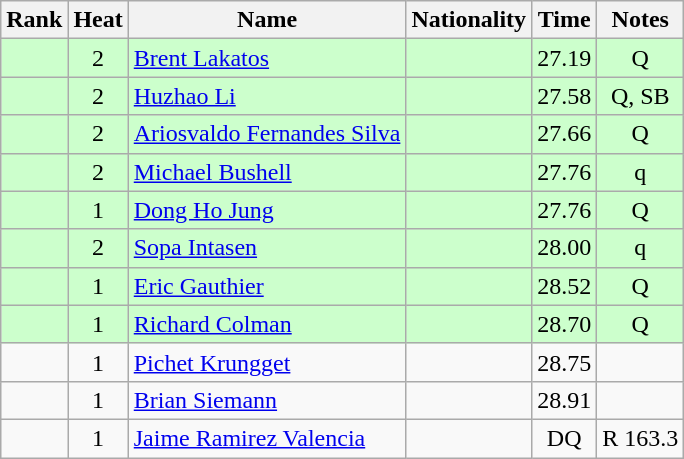<table class="wikitable sortable" style="text-align:center">
<tr>
<th>Rank</th>
<th>Heat</th>
<th>Name</th>
<th>Nationality</th>
<th>Time</th>
<th>Notes</th>
</tr>
<tr bgcolor=ccffcc>
<td></td>
<td>2</td>
<td align=left><a href='#'>Brent Lakatos</a></td>
<td align=left></td>
<td>27.19</td>
<td>Q</td>
</tr>
<tr bgcolor=ccffcc>
<td></td>
<td>2</td>
<td align=left><a href='#'>Huzhao Li</a></td>
<td align=left></td>
<td>27.58</td>
<td>Q, SB</td>
</tr>
<tr bgcolor=ccffcc>
<td></td>
<td>2</td>
<td align=left><a href='#'>Ariosvaldo Fernandes Silva</a></td>
<td align=left></td>
<td>27.66</td>
<td>Q</td>
</tr>
<tr bgcolor=ccffcc>
<td></td>
<td>2</td>
<td align=left><a href='#'>Michael Bushell</a></td>
<td align=left></td>
<td>27.76</td>
<td>q</td>
</tr>
<tr bgcolor=ccffcc>
<td></td>
<td>1</td>
<td align=left><a href='#'>Dong Ho Jung</a></td>
<td align=left></td>
<td>27.76</td>
<td>Q</td>
</tr>
<tr bgcolor=ccffcc>
<td></td>
<td>2</td>
<td align=left><a href='#'>Sopa Intasen</a></td>
<td align=left></td>
<td>28.00</td>
<td>q</td>
</tr>
<tr bgcolor=ccffcc>
<td></td>
<td>1</td>
<td align=left><a href='#'>Eric Gauthier</a></td>
<td align=left></td>
<td>28.52</td>
<td>Q</td>
</tr>
<tr bgcolor=ccffcc>
<td></td>
<td>1</td>
<td align=left><a href='#'>Richard Colman</a></td>
<td align=left></td>
<td>28.70</td>
<td>Q</td>
</tr>
<tr>
<td></td>
<td>1</td>
<td align=left><a href='#'>Pichet Krungget</a></td>
<td align=left></td>
<td>28.75</td>
<td></td>
</tr>
<tr>
<td></td>
<td>1</td>
<td align=left><a href='#'>Brian Siemann</a></td>
<td align=left></td>
<td>28.91</td>
<td></td>
</tr>
<tr>
<td></td>
<td>1</td>
<td align=left><a href='#'>Jaime Ramirez Valencia</a></td>
<td align=left></td>
<td>DQ</td>
<td>R 163.3</td>
</tr>
</table>
